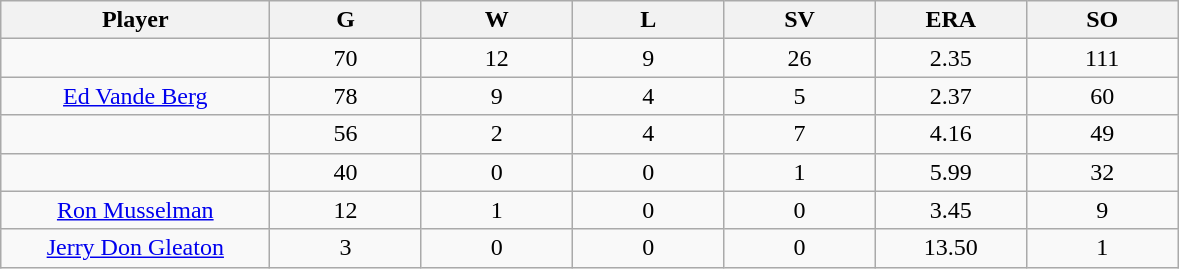<table class="wikitable sortable">
<tr>
<th bgcolor="#DDDDFF" width="16%">Player</th>
<th bgcolor="#DDDDFF" width="9%">G</th>
<th bgcolor="#DDDDFF" width="9%">W</th>
<th bgcolor="#DDDDFF" width="9%">L</th>
<th bgcolor="#DDDDFF" width="9%">SV</th>
<th bgcolor="#DDDDFF" width="9%">ERA</th>
<th bgcolor="#DDDDFF" width="9%">SO</th>
</tr>
<tr align="center">
<td></td>
<td>70</td>
<td>12</td>
<td>9</td>
<td>26</td>
<td>2.35</td>
<td>111</td>
</tr>
<tr align=center>
<td><a href='#'>Ed Vande Berg</a></td>
<td>78</td>
<td>9</td>
<td>4</td>
<td>5</td>
<td>2.37</td>
<td>60</td>
</tr>
<tr align="center">
<td></td>
<td>56</td>
<td>2</td>
<td>4</td>
<td>7</td>
<td>4.16</td>
<td>49</td>
</tr>
<tr align="center">
<td></td>
<td>40</td>
<td>0</td>
<td>0</td>
<td>1</td>
<td>5.99</td>
<td>32</td>
</tr>
<tr align="center">
<td><a href='#'>Ron Musselman</a></td>
<td>12</td>
<td>1</td>
<td>0</td>
<td>0</td>
<td>3.45</td>
<td>9</td>
</tr>
<tr align=center>
<td><a href='#'>Jerry Don Gleaton</a></td>
<td>3</td>
<td>0</td>
<td>0</td>
<td>0</td>
<td>13.50</td>
<td>1</td>
</tr>
</table>
